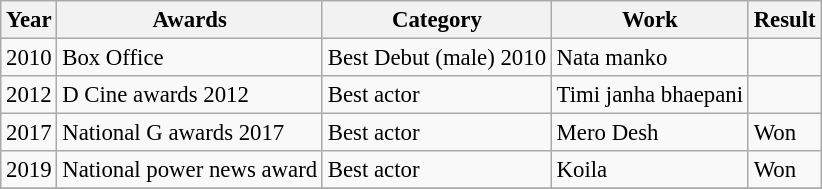<table class="wikitable" style="font-size: 95%">
<tr>
<th>Year</th>
<th>Awards</th>
<th>Category</th>
<th>Work</th>
<th>Result</th>
</tr>
<tr>
<td>2010</td>
<td>Box Office</td>
<td>Best Debut (male) 2010</td>
<td>Nata manko</td>
<td></td>
</tr>
<tr>
<td>2012</td>
<td>D Cine awards 2012</td>
<td>Best actor</td>
<td>Timi janha bhaepani</td>
<td></td>
</tr>
<tr>
<td>2017</td>
<td>National G awards 2017</td>
<td>Best actor</td>
<td>Mero Desh</td>
<td>Won</td>
</tr>
<tr>
<td>2019</td>
<td>National power news award</td>
<td>Best actor</td>
<td>Koila</td>
<td>Won</td>
</tr>
<tr>
</tr>
</table>
